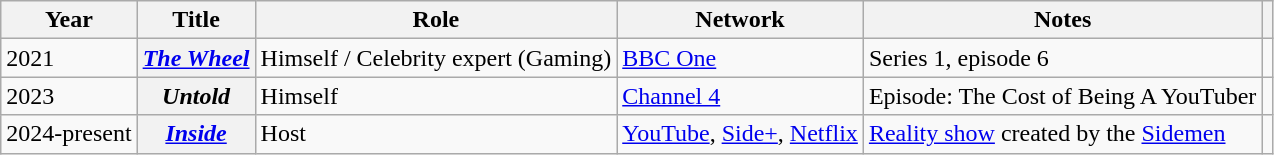<table class="wikitable sortable plainrowheaders">
<tr>
<th scope="col">Year</th>
<th scope="col">Title</th>
<th scope="col">Role</th>
<th scope="col">Network</th>
<th scope="col" class="unsortable">Notes</th>
<th scope="col" class="unsortable"></th>
</tr>
<tr>
<td>2021</td>
<th scope="row" data-sort-value="Wheel, The"><em><a href='#'>The Wheel</a></em></th>
<td>Himself / Celebrity expert (Gaming)</td>
<td><a href='#'>BBC One</a></td>
<td>Series 1, episode 6</td>
<td style="text-align:center;"></td>
</tr>
<tr>
<td>2023</td>
<th scope="row"><em>Untold</em></th>
<td>Himself</td>
<td><a href='#'>Channel 4</a></td>
<td>Episode: The Cost of Being A YouTuber</td>
<td style="text-align:center;"></td>
</tr>
<tr>
<td>2024-present</td>
<th scope="row"><em><a href='#'>Inside</a></em></th>
<td>Host</td>
<td><a href='#'>YouTube</a>, <a href='#'>Side+</a>, <a href='#'>Netflix</a></td>
<td><a href='#'>Reality show</a> created by the <a href='#'>Sidemen</a></td>
<td></td>
</tr>
</table>
